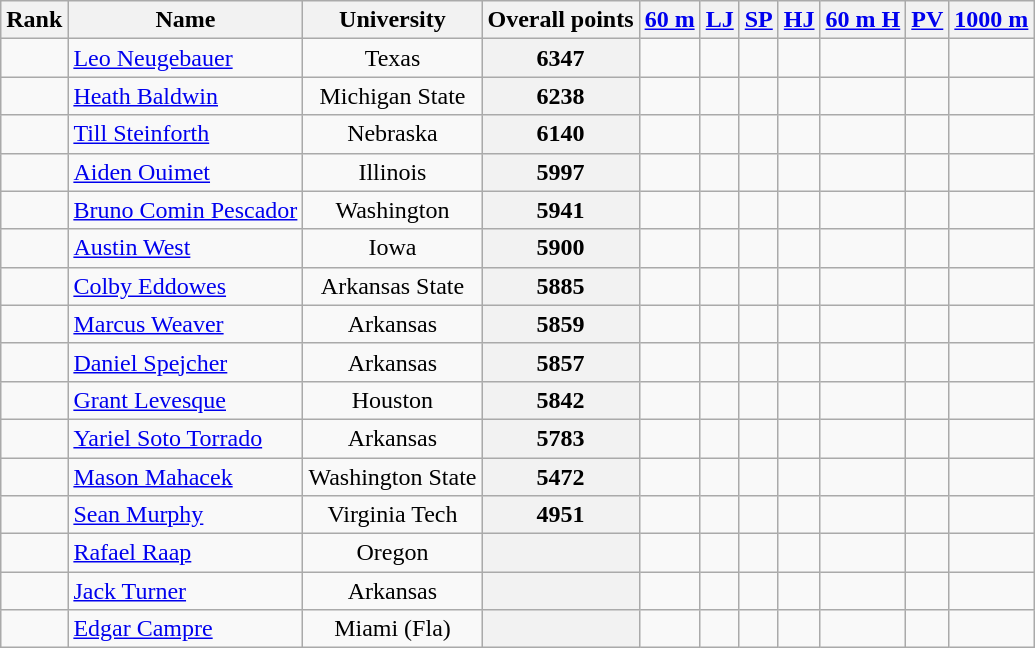<table class="wikitable sortable plainrowheaders" style="text-align:center">
<tr>
<th scope="col">Rank</th>
<th scope="col">Name</th>
<th scope="col">University</th>
<th scope="col">Overall points</th>
<th scope="col"><a href='#'>60 m</a></th>
<th scope="col"><a href='#'>LJ</a></th>
<th scope="col"><a href='#'>SP</a></th>
<th scope="col"><a href='#'>HJ</a></th>
<th scope="col"><a href='#'>60 m H</a></th>
<th scope="col"><a href='#'>PV</a></th>
<th scope="col"><a href='#'>1000 m</a></th>
</tr>
<tr>
<td></td>
<td align=left> <a href='#'>Leo Neugebauer</a></td>
<td>Texas</td>
<th>6347</th>
<td></td>
<td></td>
<td></td>
<td></td>
<td></td>
<td></td>
<td></td>
</tr>
<tr>
<td></td>
<td align=left> <a href='#'>Heath Baldwin</a></td>
<td>Michigan State</td>
<th>6238</th>
<td></td>
<td></td>
<td></td>
<td></td>
<td></td>
<td></td>
<td></td>
</tr>
<tr>
<td></td>
<td align=left> <a href='#'>Till Steinforth</a></td>
<td>Nebraska</td>
<th>6140</th>
<td></td>
<td></td>
<td></td>
<td></td>
<td></td>
<td></td>
<td></td>
</tr>
<tr>
<td></td>
<td align=left> <a href='#'>Aiden Ouimet</a></td>
<td>Illinois</td>
<th>5997</th>
<td></td>
<td></td>
<td></td>
<td></td>
<td></td>
<td></td>
<td></td>
</tr>
<tr>
<td></td>
<td align=left> <a href='#'>Bruno Comin Pescador</a></td>
<td>Washington</td>
<th>5941</th>
<td></td>
<td></td>
<td></td>
<td></td>
<td></td>
<td></td>
<td></td>
</tr>
<tr>
<td></td>
<td align=left> <a href='#'>Austin West</a></td>
<td>Iowa</td>
<th>5900</th>
<td></td>
<td></td>
<td></td>
<td></td>
<td></td>
<td></td>
<td></td>
</tr>
<tr>
<td></td>
<td align=left> <a href='#'>Colby Eddowes</a></td>
<td>Arkansas State</td>
<th>5885</th>
<td></td>
<td></td>
<td></td>
<td></td>
<td></td>
<td></td>
<td></td>
</tr>
<tr>
<td></td>
<td align=left> <a href='#'>Marcus Weaver</a></td>
<td>Arkansas</td>
<th>5859</th>
<td></td>
<td></td>
<td></td>
<td></td>
<td></td>
<td></td>
<td></td>
</tr>
<tr>
<td></td>
<td align=left> <a href='#'>Daniel Spejcher</a></td>
<td>Arkansas</td>
<th>5857</th>
<td></td>
<td></td>
<td></td>
<td></td>
<td></td>
<td></td>
<td></td>
</tr>
<tr>
<td></td>
<td align=left> <a href='#'>Grant Levesque</a></td>
<td>Houston</td>
<th>5842</th>
<td></td>
<td></td>
<td></td>
<td></td>
<td></td>
<td></td>
<td></td>
</tr>
<tr>
<td></td>
<td align=left> <a href='#'>Yariel Soto Torrado</a></td>
<td>Arkansas</td>
<th>5783</th>
<td></td>
<td></td>
<td></td>
<td></td>
<td></td>
<td></td>
<td></td>
</tr>
<tr>
<td></td>
<td align=left> <a href='#'>Mason Mahacek</a></td>
<td>Washington State</td>
<th>5472</th>
<td></td>
<td></td>
<td></td>
<td></td>
<td></td>
<td></td>
<td></td>
</tr>
<tr>
<td></td>
<td align=left> <a href='#'>Sean Murphy</a></td>
<td>Virginia Tech</td>
<th>4951</th>
<td></td>
<td></td>
<td></td>
<td></td>
<td></td>
<td></td>
<td></td>
</tr>
<tr>
<td></td>
<td align=left> <a href='#'>Rafael Raap</a></td>
<td>Oregon</td>
<th></th>
<td></td>
<td></td>
<td></td>
<td></td>
<td></td>
<td></td>
<td></td>
</tr>
<tr>
<td></td>
<td align=left> <a href='#'>Jack Turner</a></td>
<td>Arkansas</td>
<th></th>
<td></td>
<td></td>
<td></td>
<td></td>
<td></td>
<td></td>
<td></td>
</tr>
<tr>
<td></td>
<td align=left> <a href='#'>Edgar Campre</a></td>
<td>Miami (Fla)</td>
<th></th>
<td></td>
<td></td>
<td></td>
<td></td>
<td></td>
<td></td>
<td></td>
</tr>
</table>
